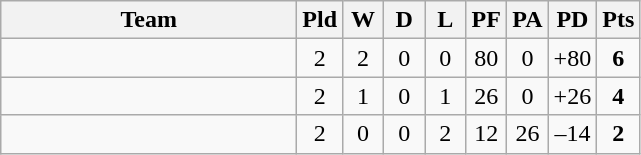<table class="wikitable" style="text-align:center;">
<tr>
<th width=190>Team</th>
<th width=20 abbr="Played">Pld</th>
<th width=20 abbr="Won">W</th>
<th width=20 abbr="Drawn">D</th>
<th width=20 abbr="Lost">L</th>
<th width=20 abbr="Points for">PF</th>
<th width=20 abbr="Points against">PA</th>
<th width=25 abbr="Points difference">PD</th>
<th width=20 abbr="Points">Pts</th>
</tr>
<tr>
<td align=left></td>
<td>2</td>
<td>2</td>
<td>0</td>
<td>0</td>
<td>80</td>
<td>0</td>
<td>+80</td>
<td><strong>6</strong></td>
</tr>
<tr>
<td align=left></td>
<td>2</td>
<td>1</td>
<td>0</td>
<td>1</td>
<td>26</td>
<td>0</td>
<td>+26</td>
<td><strong>4</strong></td>
</tr>
<tr>
<td align=left></td>
<td>2</td>
<td>0</td>
<td>0</td>
<td>2</td>
<td>12</td>
<td>26</td>
<td>–14</td>
<td><strong>2</strong></td>
</tr>
</table>
